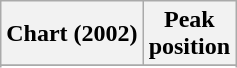<table class="wikitable sortable plainrowheaders">
<tr>
<th>Chart (2002)</th>
<th>Peak<br>position</th>
</tr>
<tr>
</tr>
<tr>
</tr>
<tr>
</tr>
<tr>
</tr>
<tr>
</tr>
<tr>
</tr>
<tr>
</tr>
<tr>
</tr>
<tr>
</tr>
<tr>
</tr>
<tr>
</tr>
<tr>
</tr>
</table>
